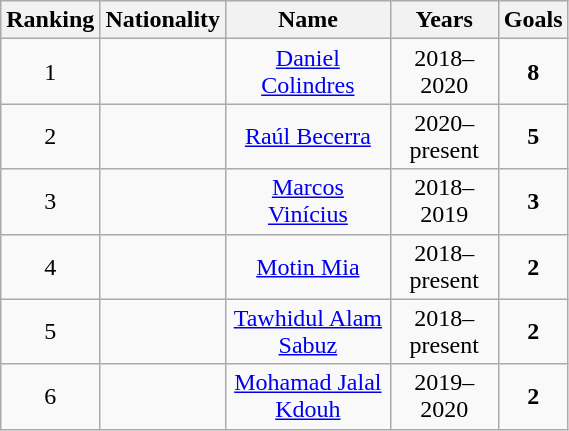<table class="wikitable sortable" style=text-align:center;width:30%>
<tr>
<th>Ranking</th>
<th>Nationality</th>
<th>Name</th>
<th>Years</th>
<th>Goals</th>
</tr>
<tr>
<td>1</td>
<td align=left></td>
<td><a href='#'>Daniel Colindres</a></td>
<td>2018–2020</td>
<td><strong>8</strong></td>
</tr>
<tr>
<td>2</td>
<td align=left></td>
<td><a href='#'>Raúl Becerra</a></td>
<td>2020–present</td>
<td><strong>5</strong></td>
</tr>
<tr>
<td>3</td>
<td align=left></td>
<td><a href='#'>Marcos Vinícius</a></td>
<td>2018–2019</td>
<td><strong>3</strong></td>
</tr>
<tr>
<td>4</td>
<td align=left></td>
<td><a href='#'>Motin Mia</a></td>
<td>2018–present</td>
<td><strong>2</strong></td>
</tr>
<tr>
<td>5</td>
<td align=left></td>
<td><a href='#'>Tawhidul Alam Sabuz</a></td>
<td>2018–present</td>
<td><strong>2</strong></td>
</tr>
<tr>
<td>6</td>
<td align=left></td>
<td><a href='#'>Mohamad Jalal Kdouh</a></td>
<td>2019–2020</td>
<td><strong>2</strong></td>
</tr>
</table>
